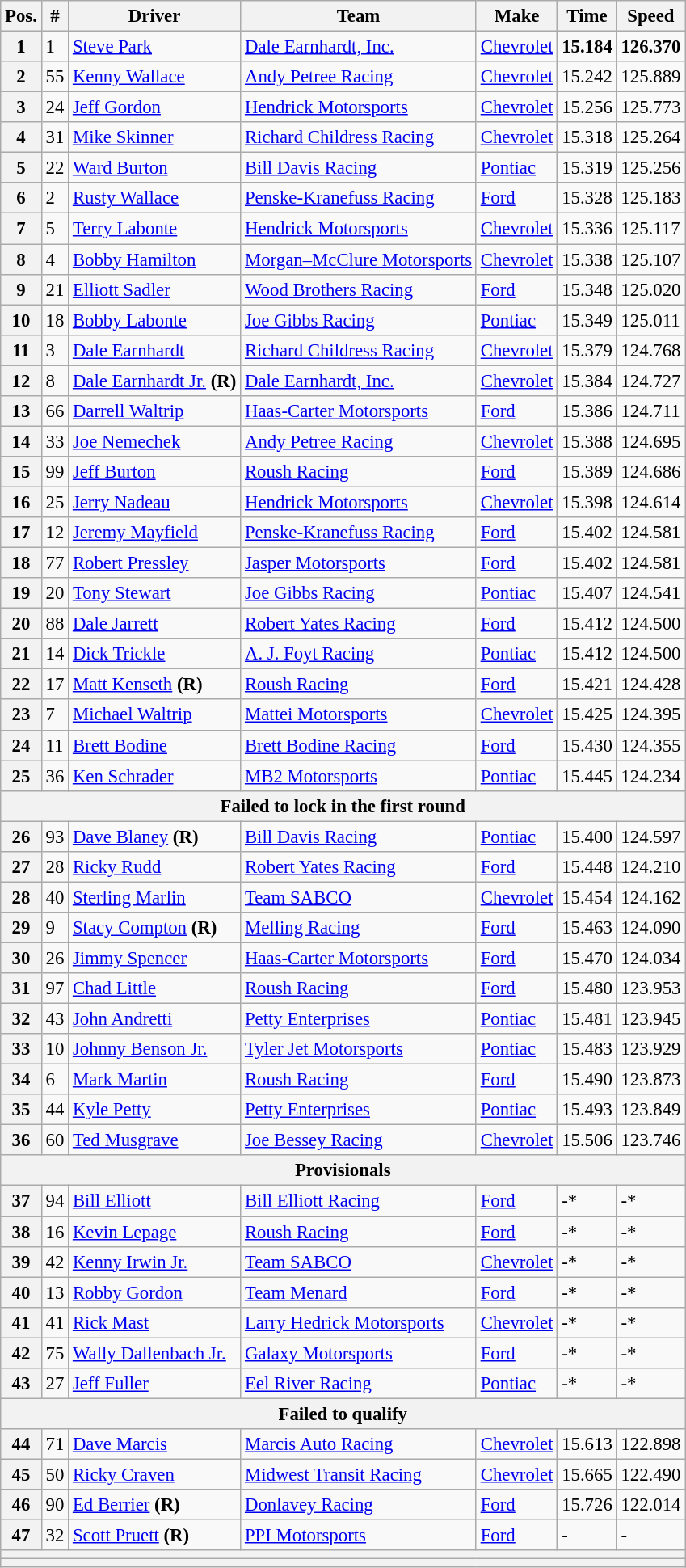<table class="wikitable" style="font-size:95%">
<tr>
<th>Pos.</th>
<th>#</th>
<th>Driver</th>
<th>Team</th>
<th>Make</th>
<th>Time</th>
<th>Speed</th>
</tr>
<tr>
<th>1</th>
<td>1</td>
<td><a href='#'>Steve Park</a></td>
<td><a href='#'>Dale Earnhardt, Inc.</a></td>
<td><a href='#'>Chevrolet</a></td>
<td><strong>15.184</strong></td>
<td><strong>126.370</strong></td>
</tr>
<tr>
<th>2</th>
<td>55</td>
<td><a href='#'>Kenny Wallace</a></td>
<td><a href='#'>Andy Petree Racing</a></td>
<td><a href='#'>Chevrolet</a></td>
<td>15.242</td>
<td>125.889</td>
</tr>
<tr>
<th>3</th>
<td>24</td>
<td><a href='#'>Jeff Gordon</a></td>
<td><a href='#'>Hendrick Motorsports</a></td>
<td><a href='#'>Chevrolet</a></td>
<td>15.256</td>
<td>125.773</td>
</tr>
<tr>
<th>4</th>
<td>31</td>
<td><a href='#'>Mike Skinner</a></td>
<td><a href='#'>Richard Childress Racing</a></td>
<td><a href='#'>Chevrolet</a></td>
<td>15.318</td>
<td>125.264</td>
</tr>
<tr>
<th>5</th>
<td>22</td>
<td><a href='#'>Ward Burton</a></td>
<td><a href='#'>Bill Davis Racing</a></td>
<td><a href='#'>Pontiac</a></td>
<td>15.319</td>
<td>125.256</td>
</tr>
<tr>
<th>6</th>
<td>2</td>
<td><a href='#'>Rusty Wallace</a></td>
<td><a href='#'>Penske-Kranefuss Racing</a></td>
<td><a href='#'>Ford</a></td>
<td>15.328</td>
<td>125.183</td>
</tr>
<tr>
<th>7</th>
<td>5</td>
<td><a href='#'>Terry Labonte</a></td>
<td><a href='#'>Hendrick Motorsports</a></td>
<td><a href='#'>Chevrolet</a></td>
<td>15.336</td>
<td>125.117</td>
</tr>
<tr>
<th>8</th>
<td>4</td>
<td><a href='#'>Bobby Hamilton</a></td>
<td><a href='#'>Morgan–McClure Motorsports</a></td>
<td><a href='#'>Chevrolet</a></td>
<td>15.338</td>
<td>125.107</td>
</tr>
<tr>
<th>9</th>
<td>21</td>
<td><a href='#'>Elliott Sadler</a></td>
<td><a href='#'>Wood Brothers Racing</a></td>
<td><a href='#'>Ford</a></td>
<td>15.348</td>
<td>125.020</td>
</tr>
<tr>
<th>10</th>
<td>18</td>
<td><a href='#'>Bobby Labonte</a></td>
<td><a href='#'>Joe Gibbs Racing</a></td>
<td><a href='#'>Pontiac</a></td>
<td>15.349</td>
<td>125.011</td>
</tr>
<tr>
<th>11</th>
<td>3</td>
<td><a href='#'>Dale Earnhardt</a></td>
<td><a href='#'>Richard Childress Racing</a></td>
<td><a href='#'>Chevrolet</a></td>
<td>15.379</td>
<td>124.768</td>
</tr>
<tr>
<th>12</th>
<td>8</td>
<td><a href='#'>Dale Earnhardt Jr.</a> <strong>(R)</strong></td>
<td><a href='#'>Dale Earnhardt, Inc.</a></td>
<td><a href='#'>Chevrolet</a></td>
<td>15.384</td>
<td>124.727</td>
</tr>
<tr>
<th>13</th>
<td>66</td>
<td><a href='#'>Darrell Waltrip</a></td>
<td><a href='#'>Haas-Carter Motorsports</a></td>
<td><a href='#'>Ford</a></td>
<td>15.386</td>
<td>124.711</td>
</tr>
<tr>
<th>14</th>
<td>33</td>
<td><a href='#'>Joe Nemechek</a></td>
<td><a href='#'>Andy Petree Racing</a></td>
<td><a href='#'>Chevrolet</a></td>
<td>15.388</td>
<td>124.695</td>
</tr>
<tr>
<th>15</th>
<td>99</td>
<td><a href='#'>Jeff Burton</a></td>
<td><a href='#'>Roush Racing</a></td>
<td><a href='#'>Ford</a></td>
<td>15.389</td>
<td>124.686</td>
</tr>
<tr>
<th>16</th>
<td>25</td>
<td><a href='#'>Jerry Nadeau</a></td>
<td><a href='#'>Hendrick Motorsports</a></td>
<td><a href='#'>Chevrolet</a></td>
<td>15.398</td>
<td>124.614</td>
</tr>
<tr>
<th>17</th>
<td>12</td>
<td><a href='#'>Jeremy Mayfield</a></td>
<td><a href='#'>Penske-Kranefuss Racing</a></td>
<td><a href='#'>Ford</a></td>
<td>15.402</td>
<td>124.581</td>
</tr>
<tr>
<th>18</th>
<td>77</td>
<td><a href='#'>Robert Pressley</a></td>
<td><a href='#'>Jasper Motorsports</a></td>
<td><a href='#'>Ford</a></td>
<td>15.402</td>
<td>124.581</td>
</tr>
<tr>
<th>19</th>
<td>20</td>
<td><a href='#'>Tony Stewart</a></td>
<td><a href='#'>Joe Gibbs Racing</a></td>
<td><a href='#'>Pontiac</a></td>
<td>15.407</td>
<td>124.541</td>
</tr>
<tr>
<th>20</th>
<td>88</td>
<td><a href='#'>Dale Jarrett</a></td>
<td><a href='#'>Robert Yates Racing</a></td>
<td><a href='#'>Ford</a></td>
<td>15.412</td>
<td>124.500</td>
</tr>
<tr>
<th>21</th>
<td>14</td>
<td><a href='#'>Dick Trickle</a></td>
<td><a href='#'>A. J. Foyt Racing</a></td>
<td><a href='#'>Pontiac</a></td>
<td>15.412</td>
<td>124.500</td>
</tr>
<tr>
<th>22</th>
<td>17</td>
<td><a href='#'>Matt Kenseth</a> <strong>(R)</strong></td>
<td><a href='#'>Roush Racing</a></td>
<td><a href='#'>Ford</a></td>
<td>15.421</td>
<td>124.428</td>
</tr>
<tr>
<th>23</th>
<td>7</td>
<td><a href='#'>Michael Waltrip</a></td>
<td><a href='#'>Mattei Motorsports</a></td>
<td><a href='#'>Chevrolet</a></td>
<td>15.425</td>
<td>124.395</td>
</tr>
<tr>
<th>24</th>
<td>11</td>
<td><a href='#'>Brett Bodine</a></td>
<td><a href='#'>Brett Bodine Racing</a></td>
<td><a href='#'>Ford</a></td>
<td>15.430</td>
<td>124.355</td>
</tr>
<tr>
<th>25</th>
<td>36</td>
<td><a href='#'>Ken Schrader</a></td>
<td><a href='#'>MB2 Motorsports</a></td>
<td><a href='#'>Pontiac</a></td>
<td>15.445</td>
<td>124.234</td>
</tr>
<tr>
<th colspan="7">Failed to lock in the first round</th>
</tr>
<tr>
<th>26</th>
<td>93</td>
<td><a href='#'>Dave Blaney</a> <strong>(R)</strong></td>
<td><a href='#'>Bill Davis Racing</a></td>
<td><a href='#'>Pontiac</a></td>
<td>15.400</td>
<td>124.597</td>
</tr>
<tr>
<th>27</th>
<td>28</td>
<td><a href='#'>Ricky Rudd</a></td>
<td><a href='#'>Robert Yates Racing</a></td>
<td><a href='#'>Ford</a></td>
<td>15.448</td>
<td>124.210</td>
</tr>
<tr>
<th>28</th>
<td>40</td>
<td><a href='#'>Sterling Marlin</a></td>
<td><a href='#'>Team SABCO</a></td>
<td><a href='#'>Chevrolet</a></td>
<td>15.454</td>
<td>124.162</td>
</tr>
<tr>
<th>29</th>
<td>9</td>
<td><a href='#'>Stacy Compton</a> <strong>(R)</strong></td>
<td><a href='#'>Melling Racing</a></td>
<td><a href='#'>Ford</a></td>
<td>15.463</td>
<td>124.090</td>
</tr>
<tr>
<th>30</th>
<td>26</td>
<td><a href='#'>Jimmy Spencer</a></td>
<td><a href='#'>Haas-Carter Motorsports</a></td>
<td><a href='#'>Ford</a></td>
<td>15.470</td>
<td>124.034</td>
</tr>
<tr>
<th>31</th>
<td>97</td>
<td><a href='#'>Chad Little</a></td>
<td><a href='#'>Roush Racing</a></td>
<td><a href='#'>Ford</a></td>
<td>15.480</td>
<td>123.953</td>
</tr>
<tr>
<th>32</th>
<td>43</td>
<td><a href='#'>John Andretti</a></td>
<td><a href='#'>Petty Enterprises</a></td>
<td><a href='#'>Pontiac</a></td>
<td>15.481</td>
<td>123.945</td>
</tr>
<tr>
<th>33</th>
<td>10</td>
<td><a href='#'>Johnny Benson Jr.</a></td>
<td><a href='#'>Tyler Jet Motorsports</a></td>
<td><a href='#'>Pontiac</a></td>
<td>15.483</td>
<td>123.929</td>
</tr>
<tr>
<th>34</th>
<td>6</td>
<td><a href='#'>Mark Martin</a></td>
<td><a href='#'>Roush Racing</a></td>
<td><a href='#'>Ford</a></td>
<td>15.490</td>
<td>123.873</td>
</tr>
<tr>
<th>35</th>
<td>44</td>
<td><a href='#'>Kyle Petty</a></td>
<td><a href='#'>Petty Enterprises</a></td>
<td><a href='#'>Pontiac</a></td>
<td>15.493</td>
<td>123.849</td>
</tr>
<tr>
<th>36</th>
<td>60</td>
<td><a href='#'>Ted Musgrave</a></td>
<td><a href='#'>Joe Bessey Racing</a></td>
<td><a href='#'>Chevrolet</a></td>
<td>15.506</td>
<td>123.746</td>
</tr>
<tr>
<th colspan="7">Provisionals</th>
</tr>
<tr>
<th>37</th>
<td>94</td>
<td><a href='#'>Bill Elliott</a></td>
<td><a href='#'>Bill Elliott Racing</a></td>
<td><a href='#'>Ford</a></td>
<td>-*</td>
<td>-*</td>
</tr>
<tr>
<th>38</th>
<td>16</td>
<td><a href='#'>Kevin Lepage</a></td>
<td><a href='#'>Roush Racing</a></td>
<td><a href='#'>Ford</a></td>
<td>-*</td>
<td>-*</td>
</tr>
<tr>
<th>39</th>
<td>42</td>
<td><a href='#'>Kenny Irwin Jr.</a></td>
<td><a href='#'>Team SABCO</a></td>
<td><a href='#'>Chevrolet</a></td>
<td>-*</td>
<td>-*</td>
</tr>
<tr>
<th>40</th>
<td>13</td>
<td><a href='#'>Robby Gordon</a></td>
<td><a href='#'>Team Menard</a></td>
<td><a href='#'>Ford</a></td>
<td>-*</td>
<td>-*</td>
</tr>
<tr>
<th>41</th>
<td>41</td>
<td><a href='#'>Rick Mast</a></td>
<td><a href='#'>Larry Hedrick Motorsports</a></td>
<td><a href='#'>Chevrolet</a></td>
<td>-*</td>
<td>-*</td>
</tr>
<tr>
<th>42</th>
<td>75</td>
<td><a href='#'>Wally Dallenbach Jr.</a></td>
<td><a href='#'>Galaxy Motorsports</a></td>
<td><a href='#'>Ford</a></td>
<td>-*</td>
<td>-*</td>
</tr>
<tr>
<th>43</th>
<td>27</td>
<td><a href='#'>Jeff Fuller</a></td>
<td><a href='#'>Eel River Racing</a></td>
<td><a href='#'>Pontiac</a></td>
<td>-*</td>
<td>-*</td>
</tr>
<tr>
<th colspan="7">Failed to qualify</th>
</tr>
<tr>
<th>44</th>
<td>71</td>
<td><a href='#'>Dave Marcis</a></td>
<td><a href='#'>Marcis Auto Racing</a></td>
<td><a href='#'>Chevrolet</a></td>
<td>15.613</td>
<td>122.898</td>
</tr>
<tr>
<th>45</th>
<td>50</td>
<td><a href='#'>Ricky Craven</a></td>
<td><a href='#'>Midwest Transit Racing</a></td>
<td><a href='#'>Chevrolet</a></td>
<td>15.665</td>
<td>122.490</td>
</tr>
<tr>
<th>46</th>
<td>90</td>
<td><a href='#'>Ed Berrier</a> <strong>(R)</strong></td>
<td><a href='#'>Donlavey Racing</a></td>
<td><a href='#'>Ford</a></td>
<td>15.726</td>
<td>122.014</td>
</tr>
<tr>
<th>47</th>
<td>32</td>
<td><a href='#'>Scott Pruett</a> <strong>(R)</strong></td>
<td><a href='#'>PPI Motorsports</a></td>
<td><a href='#'>Ford</a></td>
<td>-</td>
<td>-</td>
</tr>
<tr>
<th colspan="7"></th>
</tr>
<tr>
<th colspan="7"></th>
</tr>
</table>
